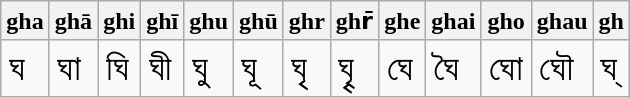<table class="wikitable">
<tr>
<th>gha</th>
<th>ghā</th>
<th>ghi</th>
<th>ghī</th>
<th>ghu</th>
<th>ghū</th>
<th>ghr</th>
<th>ghr̄</th>
<th>ghe</th>
<th>ghai</th>
<th>gho</th>
<th>ghau</th>
<th>gh</th>
</tr>
<tr style="font-size: 150%;">
<td>ঘ</td>
<td>ঘা</td>
<td>ঘি</td>
<td>ঘী</td>
<td>ঘু</td>
<td>ঘূ</td>
<td>ঘৃ</td>
<td>ঘৄ</td>
<td>ঘে</td>
<td>ঘৈ</td>
<td>ঘো</td>
<td>ঘৌ</td>
<td>ঘ্</td>
</tr>
</table>
